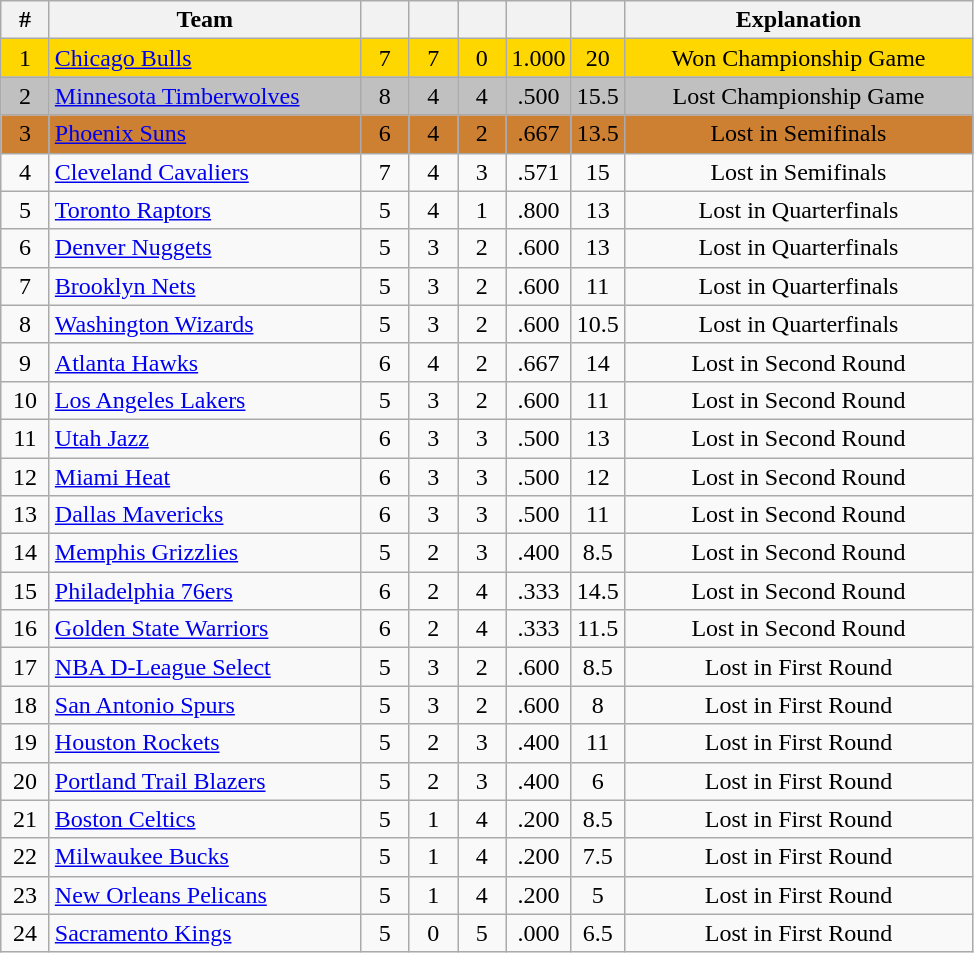<table class="wikitable" style="text-align:center">
<tr>
<th width="25px">#</th>
<th width="200px">Team</th>
<th width="25px"></th>
<th width="25px"></th>
<th width="25px"></th>
<th width="25px"></th>
<th width="25px"></th>
<th width="225px">Explanation</th>
</tr>
<tr style="background:gold;">
<td>1</td>
<td align="left"><a href='#'>Chicago Bulls</a></td>
<td>7</td>
<td>7</td>
<td>0</td>
<td>1.000</td>
<td>20</td>
<td>Won Championship Game</td>
</tr>
<tr style="background:silver;">
<td>2</td>
<td align="left"><a href='#'>Minnesota Timberwolves</a></td>
<td>8</td>
<td>4</td>
<td>4</td>
<td>.500</td>
<td>15.5</td>
<td>Lost Championship Game</td>
</tr>
<tr style="background:#cd7f32;">
<td>3</td>
<td align="left"><a href='#'>Phoenix Suns</a></td>
<td>6</td>
<td>4</td>
<td>2</td>
<td>.667</td>
<td>13.5</td>
<td>Lost in Semifinals</td>
</tr>
<tr>
<td>4</td>
<td align="left"><a href='#'>Cleveland Cavaliers</a></td>
<td>7</td>
<td>4</td>
<td>3</td>
<td>.571</td>
<td>15</td>
<td>Lost in Semifinals</td>
</tr>
<tr>
<td>5</td>
<td align="left"><a href='#'>Toronto Raptors</a></td>
<td>5</td>
<td>4</td>
<td>1</td>
<td>.800</td>
<td>13</td>
<td>Lost in Quarterfinals</td>
</tr>
<tr>
<td>6</td>
<td align="left"><a href='#'>Denver Nuggets</a></td>
<td>5</td>
<td>3</td>
<td>2</td>
<td>.600</td>
<td>13</td>
<td>Lost in Quarterfinals</td>
</tr>
<tr>
<td>7</td>
<td align="left"><a href='#'>Brooklyn Nets</a></td>
<td>5</td>
<td>3</td>
<td>2</td>
<td>.600</td>
<td>11</td>
<td>Lost in Quarterfinals</td>
</tr>
<tr>
<td>8</td>
<td align="left"><a href='#'>Washington Wizards</a></td>
<td>5</td>
<td>3</td>
<td>2</td>
<td>.600</td>
<td>10.5</td>
<td>Lost in Quarterfinals</td>
</tr>
<tr>
<td>9</td>
<td align="left"><a href='#'>Atlanta Hawks</a></td>
<td>6</td>
<td>4</td>
<td>2</td>
<td>.667</td>
<td>14</td>
<td>Lost in Second Round</td>
</tr>
<tr>
<td>10</td>
<td align="left"><a href='#'>Los Angeles Lakers</a></td>
<td>5</td>
<td>3</td>
<td>2</td>
<td>.600</td>
<td>11</td>
<td>Lost in Second Round</td>
</tr>
<tr>
<td>11</td>
<td align="left"><a href='#'>Utah Jazz</a></td>
<td>6</td>
<td>3</td>
<td>3</td>
<td>.500</td>
<td>13</td>
<td>Lost in Second Round</td>
</tr>
<tr>
<td>12</td>
<td align="left"><a href='#'>Miami Heat</a></td>
<td>6</td>
<td>3</td>
<td>3</td>
<td>.500</td>
<td>12</td>
<td>Lost in Second Round</td>
</tr>
<tr>
<td>13</td>
<td align="left"><a href='#'>Dallas Mavericks</a></td>
<td>6</td>
<td>3</td>
<td>3</td>
<td>.500</td>
<td>11</td>
<td>Lost in Second Round</td>
</tr>
<tr>
<td>14</td>
<td align="left"><a href='#'>Memphis Grizzlies</a></td>
<td>5</td>
<td>2</td>
<td>3</td>
<td>.400</td>
<td>8.5</td>
<td>Lost in Second Round</td>
</tr>
<tr>
<td>15</td>
<td align="left"><a href='#'>Philadelphia 76ers</a></td>
<td>6</td>
<td>2</td>
<td>4</td>
<td>.333</td>
<td>14.5</td>
<td>Lost in Second Round</td>
</tr>
<tr>
<td>16</td>
<td align="left"><a href='#'>Golden State Warriors</a></td>
<td>6</td>
<td>2</td>
<td>4</td>
<td>.333</td>
<td>11.5</td>
<td>Lost in Second Round</td>
</tr>
<tr>
<td>17</td>
<td align="left"><a href='#'>NBA D-League Select</a></td>
<td>5</td>
<td>3</td>
<td>2</td>
<td>.600</td>
<td>8.5</td>
<td>Lost in First Round</td>
</tr>
<tr>
<td>18</td>
<td align="left"><a href='#'>San Antonio Spurs</a></td>
<td>5</td>
<td>3</td>
<td>2</td>
<td>.600</td>
<td>8</td>
<td>Lost in First Round</td>
</tr>
<tr>
<td>19</td>
<td align="left"><a href='#'>Houston Rockets</a></td>
<td>5</td>
<td>2</td>
<td>3</td>
<td>.400</td>
<td>11</td>
<td>Lost in First Round</td>
</tr>
<tr>
<td>20</td>
<td align="left"><a href='#'>Portland Trail Blazers</a></td>
<td>5</td>
<td>2</td>
<td>3</td>
<td>.400</td>
<td>6</td>
<td>Lost in First Round</td>
</tr>
<tr>
<td>21</td>
<td align="left"><a href='#'>Boston Celtics</a></td>
<td>5</td>
<td>1</td>
<td>4</td>
<td>.200</td>
<td>8.5</td>
<td>Lost in First Round</td>
</tr>
<tr>
<td>22</td>
<td align="left"><a href='#'>Milwaukee Bucks</a></td>
<td>5</td>
<td>1</td>
<td>4</td>
<td>.200</td>
<td>7.5</td>
<td>Lost in First Round</td>
</tr>
<tr>
<td>23</td>
<td align="left"><a href='#'>New Orleans Pelicans</a></td>
<td>5</td>
<td>1</td>
<td>4</td>
<td>.200</td>
<td>5</td>
<td>Lost in First Round</td>
</tr>
<tr>
<td>24</td>
<td align="left"><a href='#'>Sacramento Kings</a></td>
<td>5</td>
<td>0</td>
<td>5</td>
<td>.000</td>
<td>6.5</td>
<td>Lost in First Round</td>
</tr>
</table>
